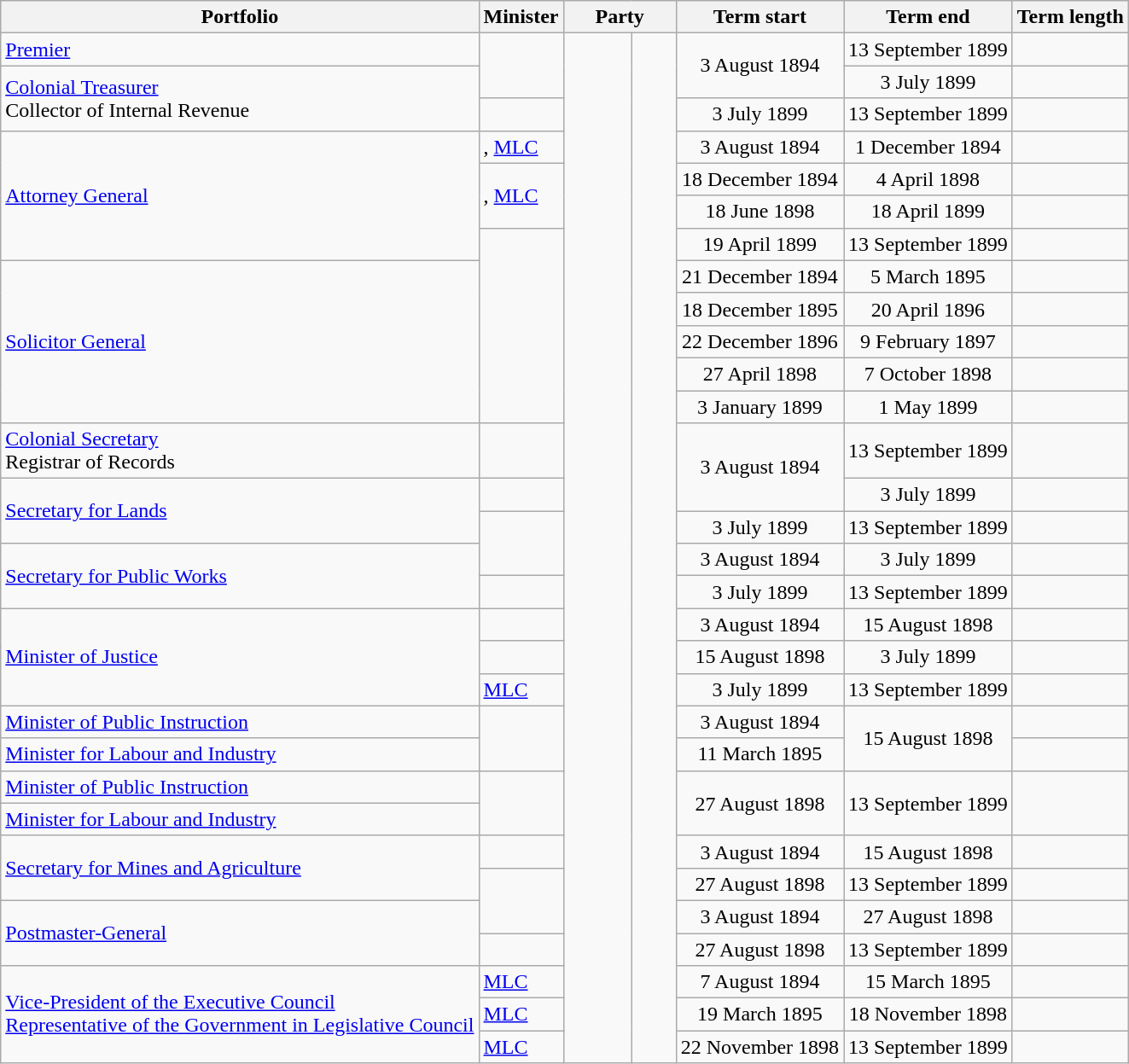<table class="wikitable sortable">
<tr>
<th>Portfolio</th>
<th>Minister</th>
<th colspan="2" width=10%>Party</th>
<th>Term start</th>
<th>Term end</th>
<th>Term length</th>
</tr>
<tr>
<td><a href='#'>Premier</a></td>
<td rowspan="2"> </td>
<td rowspan="31" > </td>
<td rowspan="31"></td>
<td rowspan="2" align="center">3 August 1894</td>
<td align="center">13 September 1899</td>
<td align="center"></td>
</tr>
<tr>
<td rowspan="2"><a href='#'>Colonial Treasurer</a><br>Collector of Internal Revenue</td>
<td align="center">3 July 1899</td>
<td align="center"></td>
</tr>
<tr>
<td></td>
<td align="center">3 July 1899</td>
<td align="center">13 September 1899</td>
<td align="center"></td>
</tr>
<tr>
<td rowspan="4"><a href='#'>Attorney General</a></td>
<td> , <a href='#'>MLC</a></td>
<td align="center">3 August 1894</td>
<td align="center">1 December 1894</td>
<td align="center"></td>
</tr>
<tr>
<td rowspan="2"> , <a href='#'>MLC</a></td>
<td align="center">18 December 1894</td>
<td align="center">4 April 1898</td>
<td align="center"></td>
</tr>
<tr>
<td align="center">18 June 1898</td>
<td align="center">18 April 1899</td>
<td align="center"></td>
</tr>
<tr>
<td rowspan="6"> </td>
<td align="center">19 April 1899</td>
<td align="center">13 September 1899</td>
<td align="center"></td>
</tr>
<tr>
<td rowspan="5"><a href='#'>Solicitor General</a></td>
<td align="center">21 December 1894</td>
<td align="center">5 March 1895</td>
<td align="center"></td>
</tr>
<tr>
<td align="center">18 December 1895</td>
<td align="center">20 April 1896</td>
<td align="center"></td>
</tr>
<tr>
<td align="center">22 December 1896</td>
<td align="center">9 February 1897</td>
<td align="center"></td>
</tr>
<tr>
<td align="center">27 April 1898</td>
<td align="center">7 October 1898</td>
<td align="center"></td>
</tr>
<tr>
<td align="center">3 January 1899</td>
<td align="center">1 May 1899</td>
<td align="center"></td>
</tr>
<tr>
<td><a href='#'>Colonial Secretary</a><br>Registrar of Records</td>
<td></td>
<td rowspan="2" align="center">3 August 1894</td>
<td align="center">13 September 1899</td>
<td align="center"></td>
</tr>
<tr>
<td rowspan="2"><a href='#'>Secretary for Lands</a></td>
<td></td>
<td align="center">3 July 1899</td>
<td align="center"></td>
</tr>
<tr>
<td rowspan="2"></td>
<td align="center">3 July 1899</td>
<td align="center">13 September 1899</td>
<td align="center"></td>
</tr>
<tr>
<td rowspan="2"><a href='#'>Secretary for Public Works</a></td>
<td align="center">3 August 1894</td>
<td align="center">3 July 1899</td>
<td align="center"></td>
</tr>
<tr>
<td></td>
<td align="center">3 July 1899</td>
<td align="center">13 September 1899</td>
<td align="center"></td>
</tr>
<tr>
<td rowspan="3"><a href='#'>Minister of Justice</a></td>
<td></td>
<td align="center">3 August 1894</td>
<td align="center">15 August 1898</td>
<td align="center"></td>
</tr>
<tr>
<td></td>
<td align="center">15 August 1898</td>
<td align="center">3 July 1899</td>
<td align="center"></td>
</tr>
<tr>
<td> <a href='#'>MLC</a></td>
<td align="center">3 July 1899</td>
<td align="center">13 September 1899</td>
<td align="center"></td>
</tr>
<tr>
<td><a href='#'>Minister of Public Instruction</a></td>
<td rowspan="2"></td>
<td align="center">3 August 1894</td>
<td rowspan="2" align="center">15 August 1898</td>
<td align="center"></td>
</tr>
<tr>
<td><a href='#'>Minister for Labour and Industry</a></td>
<td align="center">11 March 1895</td>
<td align="center"></td>
</tr>
<tr>
<td><a href='#'>Minister of Public Instruction</a></td>
<td rowspan="2"></td>
<td rowspan="2" align="center">27 August 1898</td>
<td rowspan="2" align="center">13 September 1899</td>
<td rowspan="2" align="center"></td>
</tr>
<tr>
<td><a href='#'>Minister for Labour and Industry</a></td>
</tr>
<tr>
<td rowspan="2"><a href='#'>Secretary for Mines and Agriculture</a></td>
<td></td>
<td align="center">3 August 1894</td>
<td align="center">15 August 1898</td>
<td align="center"></td>
</tr>
<tr>
<td rowspan="2"></td>
<td align="center">27 August 1898</td>
<td align="center">13 September 1899</td>
<td align="center"></td>
</tr>
<tr>
<td rowspan="2"><a href='#'>Postmaster-General</a></td>
<td align="center">3 August 1894</td>
<td align="center">27 August 1898</td>
<td align="center"></td>
</tr>
<tr>
<td></td>
<td align="center">27 August 1898</td>
<td align="center">13 September 1899</td>
<td align="center"></td>
</tr>
<tr>
<td rowspan="3"><a href='#'>Vice-President of the Executive Council</a><br><a href='#'>Representative of the Government in Legislative Council</a></td>
<td> <a href='#'>MLC</a></td>
<td align="center">7 August 1894</td>
<td align="center">15 March 1895</td>
<td align="center"></td>
</tr>
<tr>
<td> <a href='#'>MLC</a></td>
<td align="center">19 March 1895</td>
<td align="center">18 November 1898</td>
<td align="center"></td>
</tr>
<tr>
<td> <a href='#'>MLC</a></td>
<td align="center">22 November 1898</td>
<td align="center">13 September 1899</td>
<td align="center"></td>
</tr>
</table>
